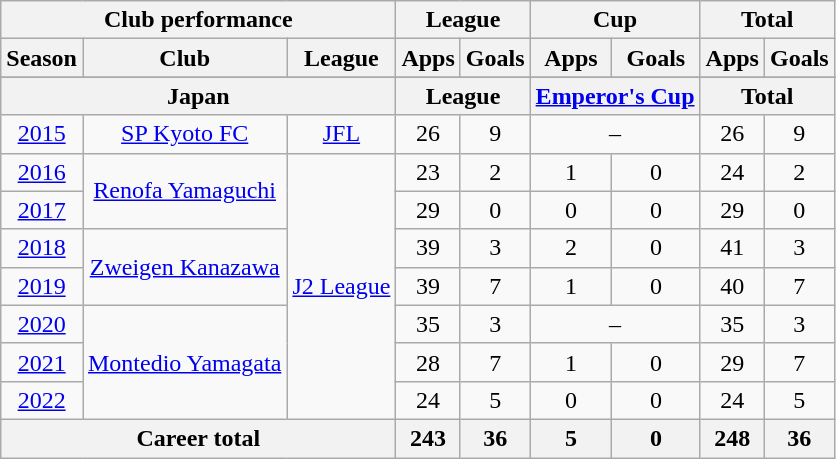<table class="wikitable" style="text-align:center">
<tr>
<th colspan=3>Club performance</th>
<th colspan=2>League</th>
<th colspan=2>Cup</th>
<th colspan=2>Total</th>
</tr>
<tr>
<th>Season</th>
<th>Club</th>
<th>League</th>
<th>Apps</th>
<th>Goals</th>
<th>Apps</th>
<th>Goals</th>
<th>Apps</th>
<th>Goals</th>
</tr>
<tr>
</tr>
<tr>
<th colspan=3>Japan</th>
<th colspan=2>League</th>
<th colspan=2><a href='#'>Emperor's Cup</a></th>
<th colspan=2>Total</th>
</tr>
<tr>
<td><a href='#'>2015</a></td>
<td><a href='#'>SP Kyoto FC</a></td>
<td><a href='#'>JFL</a></td>
<td>26</td>
<td>9</td>
<td colspan="2">–</td>
<td>26</td>
<td>9</td>
</tr>
<tr>
<td><a href='#'>2016</a></td>
<td rowspan="2"><a href='#'>Renofa Yamaguchi</a></td>
<td rowspan="7"><a href='#'>J2 League</a></td>
<td>23</td>
<td>2</td>
<td>1</td>
<td>0</td>
<td>24</td>
<td>2</td>
</tr>
<tr>
<td><a href='#'>2017</a></td>
<td>29</td>
<td>0</td>
<td>0</td>
<td>0</td>
<td>29</td>
<td>0</td>
</tr>
<tr>
<td><a href='#'>2018</a></td>
<td rowspan="2"><a href='#'>Zweigen Kanazawa</a></td>
<td>39</td>
<td>3</td>
<td>2</td>
<td>0</td>
<td>41</td>
<td>3</td>
</tr>
<tr>
<td><a href='#'>2019</a></td>
<td>39</td>
<td>7</td>
<td>1</td>
<td>0</td>
<td>40</td>
<td>7</td>
</tr>
<tr>
<td><a href='#'>2020</a></td>
<td rowspan="3"><a href='#'>Montedio Yamagata</a></td>
<td>35</td>
<td>3</td>
<td colspan="2">–</td>
<td>35</td>
<td>3</td>
</tr>
<tr>
<td><a href='#'>2021</a></td>
<td>28</td>
<td>7</td>
<td>1</td>
<td>0</td>
<td>29</td>
<td>7</td>
</tr>
<tr>
<td><a href='#'>2022</a></td>
<td>24</td>
<td>5</td>
<td>0</td>
<td>0</td>
<td>24</td>
<td>5</td>
</tr>
<tr>
<th colspan="3">Career total</th>
<th>243</th>
<th>36</th>
<th>5</th>
<th>0</th>
<th>248</th>
<th>36</th>
</tr>
</table>
